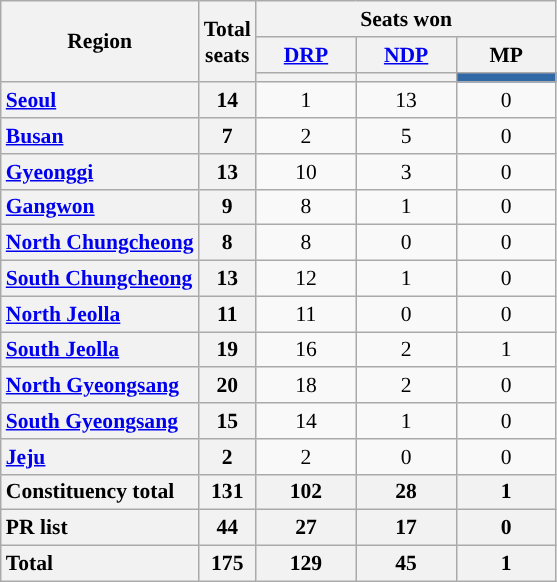<table class="wikitable" style="text-align:center; font-size: 0.9em">
<tr>
<th rowspan="3">Region</th>
<th rowspan="3">Total<br>seats</th>
<th colspan="3">Seats won</th>
</tr>
<tr>
<th class="unsortable" style="width:60px"><a href='#'>DRP</a></th>
<th class="unsortable" style="width:60px"><a href='#'>NDP</a></th>
<th class="unsortable" style="width:60px">MP</th>
</tr>
<tr>
<th style="background:"></th>
<th style="background:"></th>
<th style="background:#3069A5"></th>
</tr>
<tr>
<th style="text-align: left"><a href='#'>Seoul</a></th>
<th>14</th>
<td>1</td>
<td>13</td>
<td>0</td>
</tr>
<tr>
<th style="text-align: left"><a href='#'>Busan</a></th>
<th>7</th>
<td>2</td>
<td>5</td>
<td>0</td>
</tr>
<tr>
<th style="text-align: left"><a href='#'>Gyeonggi</a></th>
<th>13</th>
<td>10</td>
<td>3</td>
<td>0</td>
</tr>
<tr>
<th style="text-align: left"><a href='#'>Gangwon</a></th>
<th>9</th>
<td>8</td>
<td>1</td>
<td>0</td>
</tr>
<tr>
<th style="text-align: left"><a href='#'>North Chungcheong</a></th>
<th>8</th>
<td>8</td>
<td>0</td>
<td>0</td>
</tr>
<tr>
<th style="text-align: left"><a href='#'>South Chungcheong</a></th>
<th>13</th>
<td>12</td>
<td>1</td>
<td>0</td>
</tr>
<tr>
<th style="text-align: left"><a href='#'>North Jeolla</a></th>
<th>11</th>
<td>11</td>
<td>0</td>
<td>0</td>
</tr>
<tr>
<th style="text-align: left"><a href='#'>South Jeolla</a></th>
<th>19</th>
<td>16</td>
<td>2</td>
<td>1</td>
</tr>
<tr>
<th style="text-align: left"><a href='#'>North Gyeongsang</a></th>
<th>20</th>
<td>18</td>
<td>2</td>
<td>0</td>
</tr>
<tr>
<th style="text-align: left"><a href='#'>South Gyeongsang</a></th>
<th>15</th>
<td>14</td>
<td>1</td>
<td>0</td>
</tr>
<tr>
<th style="text-align: left"><a href='#'>Jeju</a></th>
<th>2</th>
<td>2</td>
<td>0</td>
<td>0</td>
</tr>
<tr class="sortbottom">
<th style="text-align: left">Constituency total</th>
<th>131</th>
<th>102</th>
<th>28</th>
<th>1</th>
</tr>
<tr>
<th style="text-align: left">PR list</th>
<th>44</th>
<th>27</th>
<th>17</th>
<th>0</th>
</tr>
<tr>
<th style="text-align: left">Total</th>
<th>175</th>
<th>129</th>
<th>45</th>
<th>1</th>
</tr>
</table>
